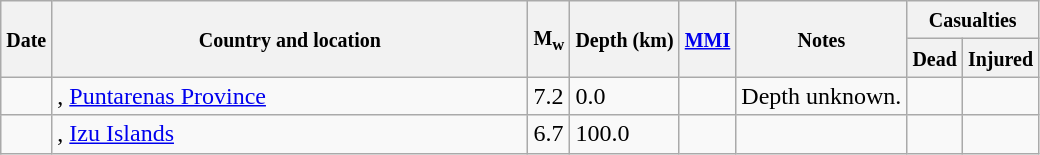<table class="wikitable sortable sort-under" style="border:1px black; margin-left:1em;">
<tr>
<th rowspan="2"><small>Date</small></th>
<th rowspan="2" style="width: 310px"><small>Country and location</small></th>
<th rowspan="2"><small>M<sub>w</sub></small></th>
<th rowspan="2"><small>Depth (km)</small></th>
<th rowspan="2"><small><a href='#'>MMI</a></small></th>
<th rowspan="2" class="unsortable"><small>Notes</small></th>
<th colspan="2"><small>Casualties</small></th>
</tr>
<tr>
<th><small>Dead</small></th>
<th><small>Injured</small></th>
</tr>
<tr>
<td></td>
<td>, <a href='#'>Puntarenas Province</a></td>
<td>7.2</td>
<td>0.0</td>
<td></td>
<td>Depth unknown.</td>
<td></td>
<td></td>
</tr>
<tr>
<td></td>
<td>, <a href='#'>Izu Islands</a></td>
<td>6.7</td>
<td>100.0</td>
<td></td>
<td></td>
<td></td>
<td></td>
</tr>
</table>
